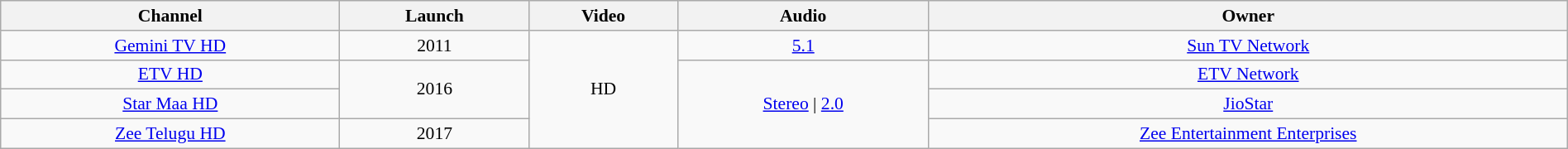<table class="wikitable sortable" style="border-collapse:collapse; font-size: 90%; text-align:center" width="100%">
<tr>
<th>Channel</th>
<th>Launch</th>
<th>Video</th>
<th>Audio</th>
<th>Owner</th>
</tr>
<tr>
<td><a href='#'>Gemini TV HD</a></td>
<td>2011</td>
<td rowspan="4">HD</td>
<td><a href='#'>5.1</a></td>
<td><a href='#'>Sun TV Network</a></td>
</tr>
<tr>
<td><a href='#'>ETV HD</a></td>
<td rowspan="2">2016</td>
<td rowspan="3"><a href='#'>Stereo</a> | <a href='#'>2.0</a></td>
<td><a href='#'>ETV Network</a></td>
</tr>
<tr>
<td><a href='#'>Star Maa HD</a></td>
<td><a href='#'>JioStar</a></td>
</tr>
<tr>
<td><a href='#'>Zee Telugu HD</a></td>
<td>2017</td>
<td><a href='#'>Zee Entertainment Enterprises</a></td>
</tr>
</table>
